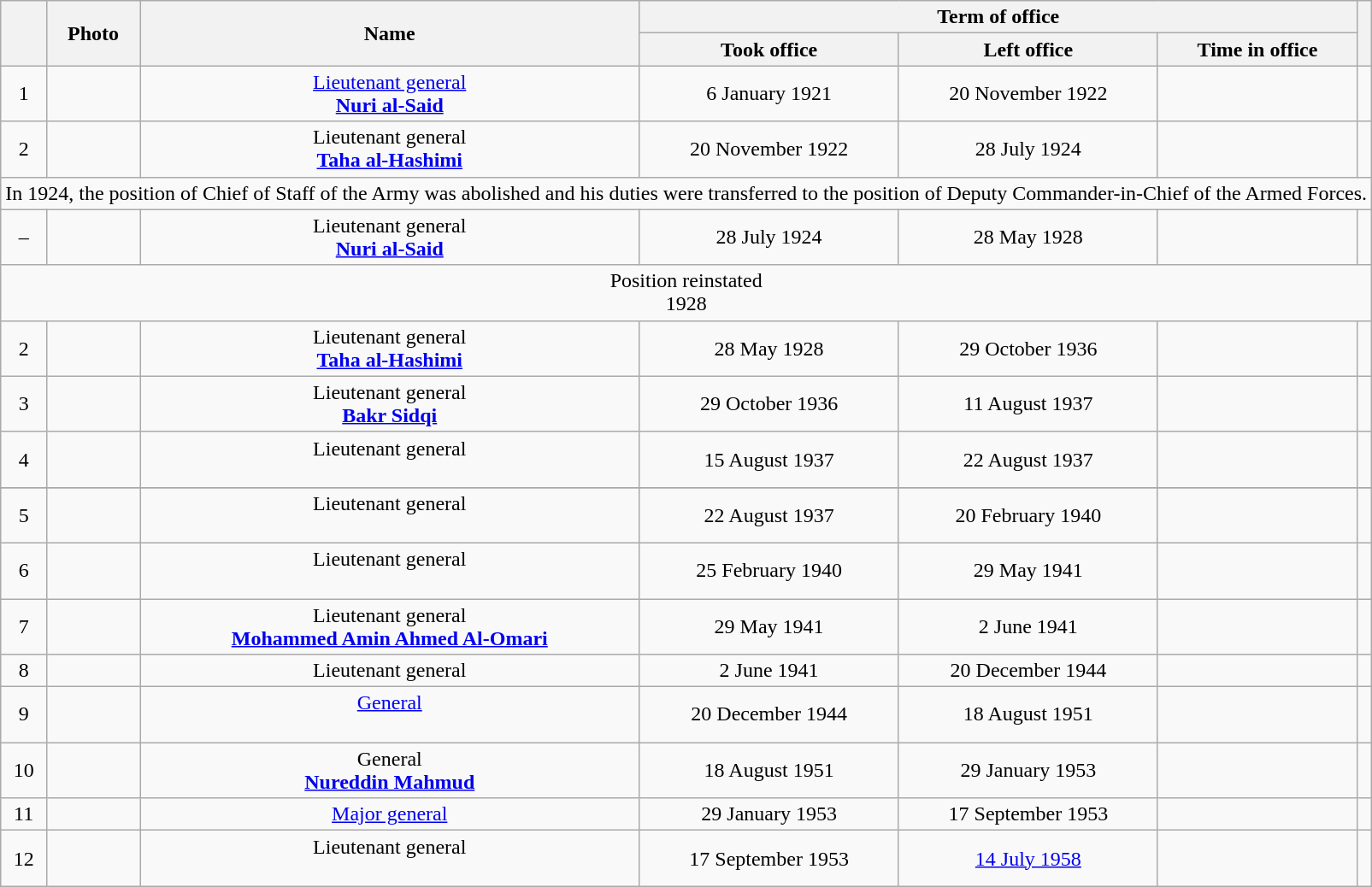<table class="wikitable" style="text-align:center">
<tr>
<th rowspan=2></th>
<th rowspan=2>Photo</th>
<th rowspan=2>Name<br></th>
<th colspan=3>Term of office</th>
<th rowspan=2></th>
</tr>
<tr>
<th>Took office</th>
<th>Left office</th>
<th>Time in office</th>
</tr>
<tr>
<td>1</td>
<td></td>
<td><a href='#'>Lieutenant general</a><br><strong><a href='#'>Nuri al-Said</a></strong><br></td>
<td>6 January 1921</td>
<td>20 November 1922</td>
<td></td>
<td></td>
</tr>
<tr>
<td>2</td>
<td></td>
<td>Lieutenant general<br><strong><a href='#'>Taha al-Hashimi</a></strong><br></td>
<td>20 November 1922</td>
<td>28 July 1924</td>
<td></td>
<td></td>
</tr>
<tr>
<td colspan=7>In 1924, the position of Chief of Staff of the Army was abolished and his duties were transferred to the position of Deputy Commander-in-Chief of the Armed Forces.</td>
</tr>
<tr>
<td>–</td>
<td></td>
<td>Lieutenant general<br><strong><a href='#'>Nuri al-Said</a></strong><br></td>
<td>28 July 1924</td>
<td>28 May 1928</td>
<td></td>
<td></td>
</tr>
<tr>
<td colspan=7>Position reinstated<br>1928</td>
</tr>
<tr>
<td>2</td>
<td></td>
<td>Lieutenant general<br><strong><a href='#'>Taha al-Hashimi</a></strong><br></td>
<td>28 May 1928</td>
<td>29 October 1936</td>
<td></td>
<td></td>
</tr>
<tr>
<td>3</td>
<td></td>
<td>Lieutenant general<br><strong><a href='#'>Bakr Sidqi</a></strong><br></td>
<td>29 October 1936</td>
<td>11 August 1937 </td>
<td></td>
<td></td>
</tr>
<tr>
<td>4</td>
<td></td>
<td>Lieutenant general<br><strong></strong><br></td>
<td>15 August 1937</td>
<td>22 August 1937</td>
<td></td>
<td></td>
</tr>
<tr>
</tr>
<tr>
<td>5</td>
<td></td>
<td>Lieutenant general<br><strong></strong><br></td>
<td>22 August 1937</td>
<td>20 February 1940</td>
<td></td>
<td></td>
</tr>
<tr>
<td>6</td>
<td></td>
<td>Lieutenant general<br><strong></strong><br></td>
<td>25 February 1940</td>
<td>29 May 1941</td>
<td></td>
<td></td>
</tr>
<tr>
<td>7</td>
<td></td>
<td>Lieutenant general<br><strong><a href='#'>Mohammed Amin Ahmed Al-Omari</a></strong></td>
<td>29 May 1941</td>
<td>2 June 1941</td>
<td></td>
<td></td>
</tr>
<tr>
<td>8</td>
<td></td>
<td>Lieutenant general<br><strong></strong></td>
<td>2 June 1941</td>
<td>20 December 1944</td>
<td></td>
<td></td>
</tr>
<tr>
<td>9</td>
<td></td>
<td><a href='#'>General</a><br><strong></strong><br></td>
<td>20 December 1944</td>
<td>18 August 1951</td>
<td></td>
<td></td>
</tr>
<tr>
<td>10</td>
<td></td>
<td>General<br><strong><a href='#'>Nureddin Mahmud</a></strong><br></td>
<td>18 August 1951</td>
<td>29 January 1953</td>
<td></td>
<td></td>
</tr>
<tr>
<td>11</td>
<td></td>
<td><a href='#'>Major general</a><br><strong></strong></td>
<td>29 January 1953</td>
<td>17 September 1953</td>
<td></td>
<td></td>
</tr>
<tr>
<td>12</td>
<td></td>
<td>Lieutenant general<br><strong></strong><br></td>
<td>17 September 1953</td>
<td><a href='#'>14 July 1958</a></td>
<td></td>
<td></td>
</tr>
</table>
